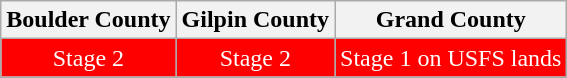<table class="wikitable" style="text-align: center;">
<tr>
<th>Boulder County</th>
<th>Gilpin County</th>
<th>Grand County</th>
</tr>
<tr>
<td style="background: red; color: white;">Stage 2</td>
<td style="background: red; color: white;">Stage 2</td>
<td style="background: red; color: white;">Stage 1 on USFS lands</td>
</tr>
</table>
